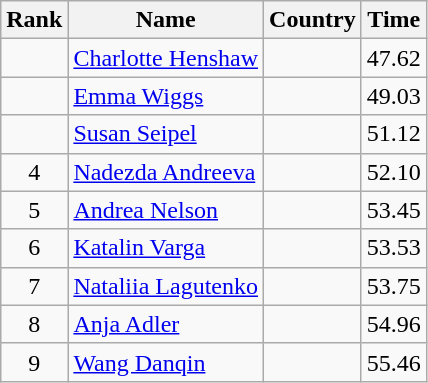<table class="wikitable" style="text-align:center">
<tr>
<th>Rank</th>
<th>Name</th>
<th>Country</th>
<th>Time</th>
</tr>
<tr>
<td></td>
<td align="left"><a href='#'>Charlotte Henshaw</a></td>
<td align="left"></td>
<td>47.62</td>
</tr>
<tr>
<td></td>
<td align="left"><a href='#'>Emma Wiggs</a></td>
<td align="left"></td>
<td>49.03</td>
</tr>
<tr>
<td></td>
<td align="left"><a href='#'>Susan Seipel</a></td>
<td align="left"></td>
<td>51.12</td>
</tr>
<tr>
<td>4</td>
<td align="left"><a href='#'>Nadezda Andreeva</a></td>
<td align="left"></td>
<td>52.10</td>
</tr>
<tr>
<td>5</td>
<td align="left"><a href='#'>Andrea Nelson</a></td>
<td align="left"></td>
<td>53.45</td>
</tr>
<tr>
<td>6</td>
<td align="left"><a href='#'>Katalin Varga</a></td>
<td align="left"></td>
<td>53.53</td>
</tr>
<tr>
<td>7</td>
<td align="left"><a href='#'>Nataliia Lagutenko</a></td>
<td align="left"></td>
<td>53.75</td>
</tr>
<tr>
<td>8</td>
<td align="left"><a href='#'>Anja Adler</a></td>
<td align="left"></td>
<td>54.96</td>
</tr>
<tr>
<td>9</td>
<td align="left"><a href='#'>Wang Danqin</a></td>
<td align="left"></td>
<td>55.46</td>
</tr>
</table>
